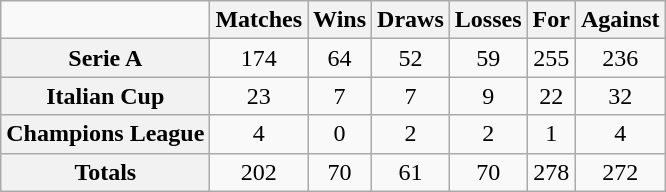<table class="wikitable" style="text-align: center;">
<tr>
<td></td>
<th>Matches</th>
<th>Wins</th>
<th>Draws</th>
<th>Losses</th>
<th>For</th>
<th>Against</th>
</tr>
<tr>
<th>Serie A</th>
<td>174</td>
<td>64</td>
<td>52</td>
<td>59</td>
<td>255</td>
<td>236</td>
</tr>
<tr>
<th>Italian Cup</th>
<td>23</td>
<td>7</td>
<td>7</td>
<td>9</td>
<td>22</td>
<td>32</td>
</tr>
<tr>
<th>Champions League</th>
<td>4</td>
<td>0</td>
<td>2</td>
<td>2</td>
<td>1</td>
<td>4</td>
</tr>
<tr>
<th>Totals</th>
<td>202</td>
<td>70</td>
<td>61</td>
<td>70</td>
<td>278</td>
<td>272</td>
</tr>
</table>
